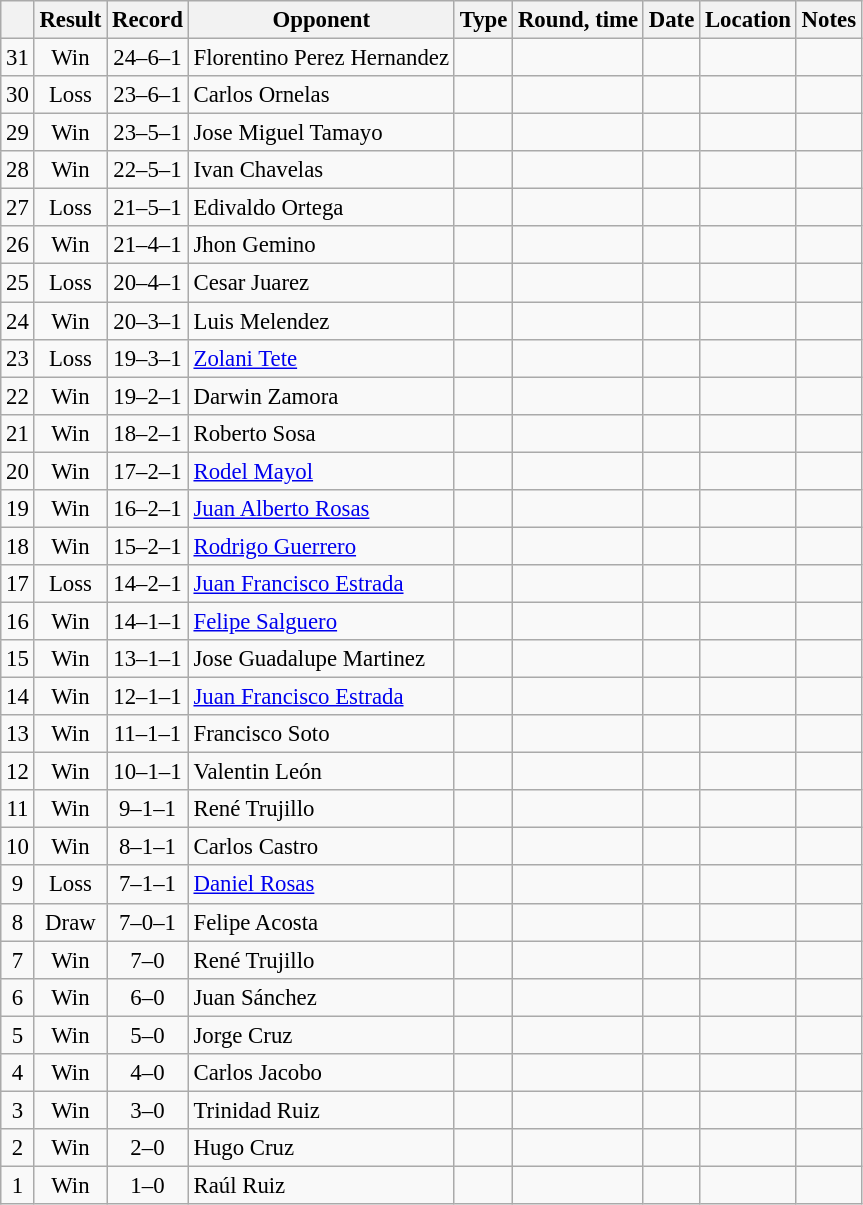<table class="wikitable" style="text-align:center; font-size:95%">
<tr>
<th></th>
<th>Result</th>
<th>Record</th>
<th>Opponent</th>
<th>Type</th>
<th>Round, time</th>
<th>Date</th>
<th>Location</th>
<th>Notes</th>
</tr>
<tr>
<td>31</td>
<td>Win</td>
<td>24–6–1</td>
<td align=left> Florentino Perez Hernandez</td>
<td></td>
<td></td>
<td></td>
<td align=left> </td>
<td align=left></td>
</tr>
<tr>
<td>30</td>
<td>Loss</td>
<td>23–6–1</td>
<td align=left> Carlos Ornelas</td>
<td></td>
<td></td>
<td></td>
<td align=left> </td>
<td align=left></td>
</tr>
<tr>
<td>29</td>
<td>Win</td>
<td>23–5–1</td>
<td align=left> Jose Miguel Tamayo</td>
<td></td>
<td></td>
<td></td>
<td align=left> </td>
<td align=left></td>
</tr>
<tr>
<td>28</td>
<td>Win</td>
<td>22–5–1</td>
<td align=left> Ivan Chavelas</td>
<td></td>
<td></td>
<td></td>
<td align=left> </td>
<td align=left></td>
</tr>
<tr>
<td>27</td>
<td>Loss</td>
<td>21–5–1</td>
<td align=left> Edivaldo Ortega</td>
<td></td>
<td></td>
<td></td>
<td align=left> </td>
<td align=left></td>
</tr>
<tr>
<td>26</td>
<td>Win</td>
<td>21–4–1</td>
<td align=left> Jhon Gemino</td>
<td></td>
<td></td>
<td></td>
<td align=left> </td>
<td align=left></td>
</tr>
<tr>
<td>25</td>
<td>Loss</td>
<td>20–4–1</td>
<td align=left> Cesar Juarez</td>
<td></td>
<td></td>
<td></td>
<td align=left> </td>
<td align=left></td>
</tr>
<tr>
<td>24</td>
<td>Win</td>
<td>20–3–1</td>
<td align=left> Luis Melendez</td>
<td></td>
<td></td>
<td></td>
<td align=left> </td>
<td align=left></td>
</tr>
<tr>
<td>23</td>
<td>Loss</td>
<td>19–3–1</td>
<td align=left> <a href='#'>Zolani Tete</a></td>
<td></td>
<td></td>
<td></td>
<td align=left> </td>
<td align=left></td>
</tr>
<tr>
<td>22</td>
<td>Win</td>
<td>19–2–1</td>
<td align=left> Darwin Zamora</td>
<td></td>
<td></td>
<td></td>
<td align=left> </td>
<td align=left></td>
</tr>
<tr>
<td>21</td>
<td>Win</td>
<td>18–2–1</td>
<td align=left> Roberto Sosa</td>
<td></td>
<td></td>
<td></td>
<td align=left> </td>
<td align=left></td>
</tr>
<tr>
<td>20</td>
<td>Win</td>
<td>17–2–1</td>
<td align=left> <a href='#'>Rodel Mayol</a></td>
<td></td>
<td></td>
<td></td>
<td align=left> </td>
<td align=left></td>
</tr>
<tr>
<td>19</td>
<td>Win</td>
<td>16–2–1</td>
<td align=left> <a href='#'>Juan Alberto Rosas</a></td>
<td></td>
<td></td>
<td></td>
<td align=left> </td>
<td align=left></td>
</tr>
<tr>
<td>18</td>
<td>Win</td>
<td>15–2–1</td>
<td align=left> <a href='#'>Rodrigo Guerrero</a></td>
<td></td>
<td></td>
<td></td>
<td align=left> </td>
<td align=left></td>
</tr>
<tr>
<td>17</td>
<td>Loss</td>
<td>14–2–1</td>
<td align=left> <a href='#'>Juan Francisco Estrada</a></td>
<td></td>
<td></td>
<td></td>
<td align=left> </td>
<td align=left></td>
</tr>
<tr>
<td>16</td>
<td>Win</td>
<td>14–1–1</td>
<td align=left> <a href='#'>Felipe Salguero</a></td>
<td></td>
<td></td>
<td></td>
<td align=left> </td>
<td align=left></td>
</tr>
<tr>
<td>15</td>
<td>Win</td>
<td>13–1–1</td>
<td align=left> Jose Guadalupe Martinez</td>
<td></td>
<td></td>
<td></td>
<td align=left> </td>
<td align=left></td>
</tr>
<tr>
<td>14</td>
<td>Win</td>
<td>12–1–1</td>
<td align=left> <a href='#'>Juan Francisco Estrada</a></td>
<td></td>
<td></td>
<td></td>
<td align=left> </td>
<td align=left></td>
</tr>
<tr>
<td>13</td>
<td>Win</td>
<td>11–1–1</td>
<td align=left> Francisco Soto</td>
<td></td>
<td></td>
<td></td>
<td align=left> </td>
<td align=left></td>
</tr>
<tr>
<td>12</td>
<td>Win</td>
<td>10–1–1</td>
<td align=left> Valentin León</td>
<td></td>
<td></td>
<td></td>
<td align=left> </td>
<td align=left></td>
</tr>
<tr>
<td>11</td>
<td>Win</td>
<td>9–1–1</td>
<td align=left> René Trujillo</td>
<td></td>
<td></td>
<td></td>
<td align=left> </td>
<td align=left></td>
</tr>
<tr>
<td>10</td>
<td>Win</td>
<td>8–1–1</td>
<td align=left> Carlos Castro</td>
<td></td>
<td></td>
<td></td>
<td align=left> </td>
<td align=left></td>
</tr>
<tr>
<td>9</td>
<td>Loss</td>
<td>7–1–1</td>
<td align=left> <a href='#'>Daniel Rosas</a></td>
<td></td>
<td></td>
<td></td>
<td align=left> </td>
<td align=left></td>
</tr>
<tr>
<td>8</td>
<td>Draw</td>
<td>7–0–1</td>
<td align=left> Felipe Acosta</td>
<td></td>
<td></td>
<td></td>
<td align=left> </td>
<td align=left></td>
</tr>
<tr>
<td>7</td>
<td>Win</td>
<td>7–0</td>
<td align=left> René Trujillo</td>
<td></td>
<td></td>
<td></td>
<td align=left> </td>
<td align=left></td>
</tr>
<tr>
<td>6</td>
<td>Win</td>
<td>6–0</td>
<td align=left> Juan Sánchez</td>
<td></td>
<td></td>
<td></td>
<td align=left> </td>
<td align=left></td>
</tr>
<tr>
<td>5</td>
<td>Win</td>
<td>5–0</td>
<td align=left> Jorge Cruz</td>
<td></td>
<td></td>
<td></td>
<td align=left> </td>
<td align=left></td>
</tr>
<tr>
<td>4</td>
<td>Win</td>
<td>4–0</td>
<td align=left> Carlos Jacobo</td>
<td></td>
<td></td>
<td></td>
<td align=left> </td>
<td align=left></td>
</tr>
<tr>
<td>3</td>
<td>Win</td>
<td>3–0</td>
<td align=left> Trinidad Ruiz</td>
<td></td>
<td></td>
<td></td>
<td align=left> </td>
<td align=left></td>
</tr>
<tr>
<td>2</td>
<td>Win</td>
<td>2–0</td>
<td align=left> Hugo Cruz</td>
<td></td>
<td></td>
<td></td>
<td align=left> </td>
<td align=left></td>
</tr>
<tr>
<td>1</td>
<td>Win</td>
<td>1–0</td>
<td align=left> Raúl Ruiz</td>
<td></td>
<td></td>
<td></td>
<td align=left> </td>
<td align=left></td>
</tr>
</table>
